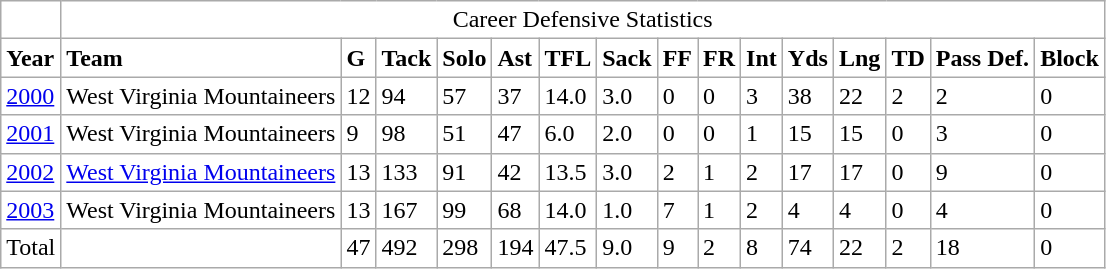<table class="wikitable" border=0 style="background: #FFFFFF;">
<tr>
<td colspan=1></td>
<td colspan=15 align="center">Career Defensive Statistics</td>
</tr>
<tr>
<td><strong>Year</strong></td>
<td><strong>Team</strong></td>
<td><strong>G</strong></td>
<td><strong>Tack</strong></td>
<td><strong>Solo</strong></td>
<td><strong>Ast</strong></td>
<td><strong>TFL</strong></td>
<td><strong>Sack</strong></td>
<td><strong>FF</strong></td>
<td><strong>FR</strong></td>
<td><strong>Int</strong></td>
<td><strong>Yds</strong></td>
<td><strong>Lng</strong></td>
<td><strong>TD</strong></td>
<td><strong>Pass Def.</strong></td>
<td><strong>Block</strong></td>
</tr>
<tr>
<td><a href='#'>2000</a></td>
<td>West Virginia Mountaineers</td>
<td>12</td>
<td>94</td>
<td>57</td>
<td>37</td>
<td>14.0</td>
<td>3.0</td>
<td>0</td>
<td>0</td>
<td>3</td>
<td>38</td>
<td>22</td>
<td>2</td>
<td>2</td>
<td>0</td>
</tr>
<tr>
<td><a href='#'>2001</a></td>
<td>West Virginia Mountaineers</td>
<td>9</td>
<td>98</td>
<td>51</td>
<td>47</td>
<td>6.0</td>
<td>2.0</td>
<td>0</td>
<td>0</td>
<td>1</td>
<td>15</td>
<td>15</td>
<td>0</td>
<td>3</td>
<td>0</td>
</tr>
<tr>
<td><a href='#'>2002</a></td>
<td><a href='#'>West Virginia Mountaineers</a></td>
<td>13</td>
<td>133</td>
<td>91</td>
<td>42</td>
<td>13.5</td>
<td>3.0</td>
<td>2</td>
<td>1</td>
<td>2</td>
<td>17</td>
<td>17</td>
<td>0</td>
<td>9</td>
<td>0</td>
</tr>
<tr>
<td><a href='#'>2003</a></td>
<td>West Virginia Mountaineers</td>
<td>13</td>
<td>167</td>
<td>99</td>
<td>68</td>
<td>14.0</td>
<td>1.0</td>
<td>7</td>
<td>1</td>
<td>2</td>
<td>4</td>
<td>4</td>
<td>0</td>
<td>4</td>
<td>0</td>
</tr>
<tr>
<td>Total</td>
<td></td>
<td>47</td>
<td>492</td>
<td>298</td>
<td>194</td>
<td>47.5</td>
<td>9.0</td>
<td>9</td>
<td>2</td>
<td>8</td>
<td>74</td>
<td>22</td>
<td>2</td>
<td>18</td>
<td>0</td>
</tr>
</table>
